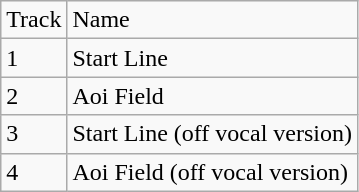<table class="wikitable">
<tr>
<td>Track</td>
<td>Name</td>
</tr>
<tr>
<td>1</td>
<td>Start Line</td>
</tr>
<tr>
<td>2</td>
<td>Aoi Field</td>
</tr>
<tr>
<td>3</td>
<td>Start Line (off vocal version)</td>
</tr>
<tr>
<td>4</td>
<td>Aoi Field (off vocal version)</td>
</tr>
</table>
